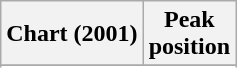<table class="wikitable sortable plainrowheaders">
<tr>
<th scope="col">Chart (2001)</th>
<th scope="col">Peak<br>position</th>
</tr>
<tr>
</tr>
<tr>
</tr>
</table>
